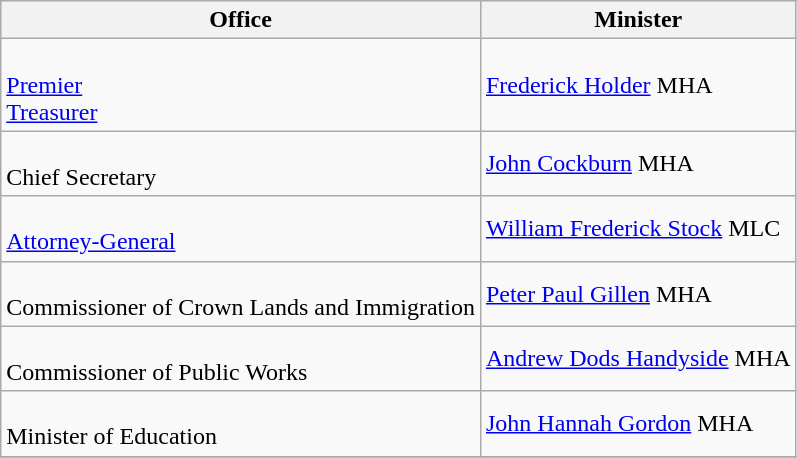<table class="wikitable">
<tr>
<th>Office</th>
<th>Minister</th>
</tr>
<tr>
<td><br><a href='#'>Premier</a><br>
<a href='#'>Treasurer</a><br></td>
<td><a href='#'>Frederick Holder</a> MHA</td>
</tr>
<tr>
<td><br>Chief Secretary</td>
<td><a href='#'>John Cockburn</a> MHA</td>
</tr>
<tr>
<td><br><a href='#'>Attorney-General</a><br></td>
<td><a href='#'>William Frederick Stock</a> MLC</td>
</tr>
<tr>
<td><br>Commissioner of Crown Lands and Immigration<br></td>
<td><a href='#'>Peter Paul Gillen</a> MHA</td>
</tr>
<tr>
<td><br>Commissioner of Public Works<br></td>
<td><a href='#'>Andrew Dods Handyside</a> MHA</td>
</tr>
<tr>
<td><br>Minister of Education<br></td>
<td><a href='#'>John Hannah Gordon</a> MHA</td>
</tr>
<tr>
</tr>
</table>
